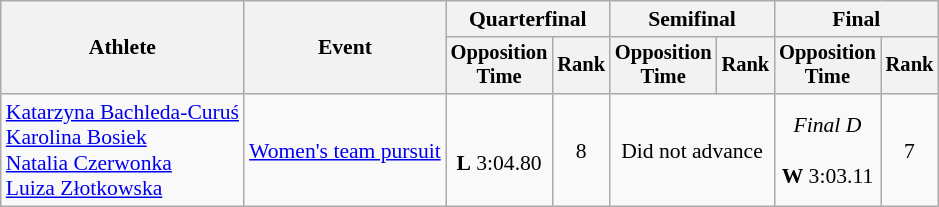<table class="wikitable" style="font-size:90%">
<tr>
<th rowspan="2">Athlete</th>
<th rowspan="2">Event</th>
<th colspan=2>Quarterfinal</th>
<th colspan=2>Semifinal</th>
<th colspan="2">Final</th>
</tr>
<tr style="font-size:95%">
<th>Opposition<br>Time</th>
<th>Rank</th>
<th>Opposition<br>Time</th>
<th>Rank</th>
<th>Opposition<br>Time</th>
<th>Rank</th>
</tr>
<tr align=center>
<td align=left><a href='#'>Katarzyna Bachleda-Curuś</a><br><a href='#'>Karolina Bosiek</a><br><a href='#'>Natalia Czerwonka</a><br><a href='#'>Luiza Złotkowska</a></td>
<td align=left><a href='#'>Women's team pursuit</a></td>
<td><br><strong>L</strong> 3:04.80</td>
<td>8</td>
<td colspan=2>Did not advance</td>
<td><em>Final D</em><br><br><strong>W</strong> 3:03.11</td>
<td>7</td>
</tr>
</table>
